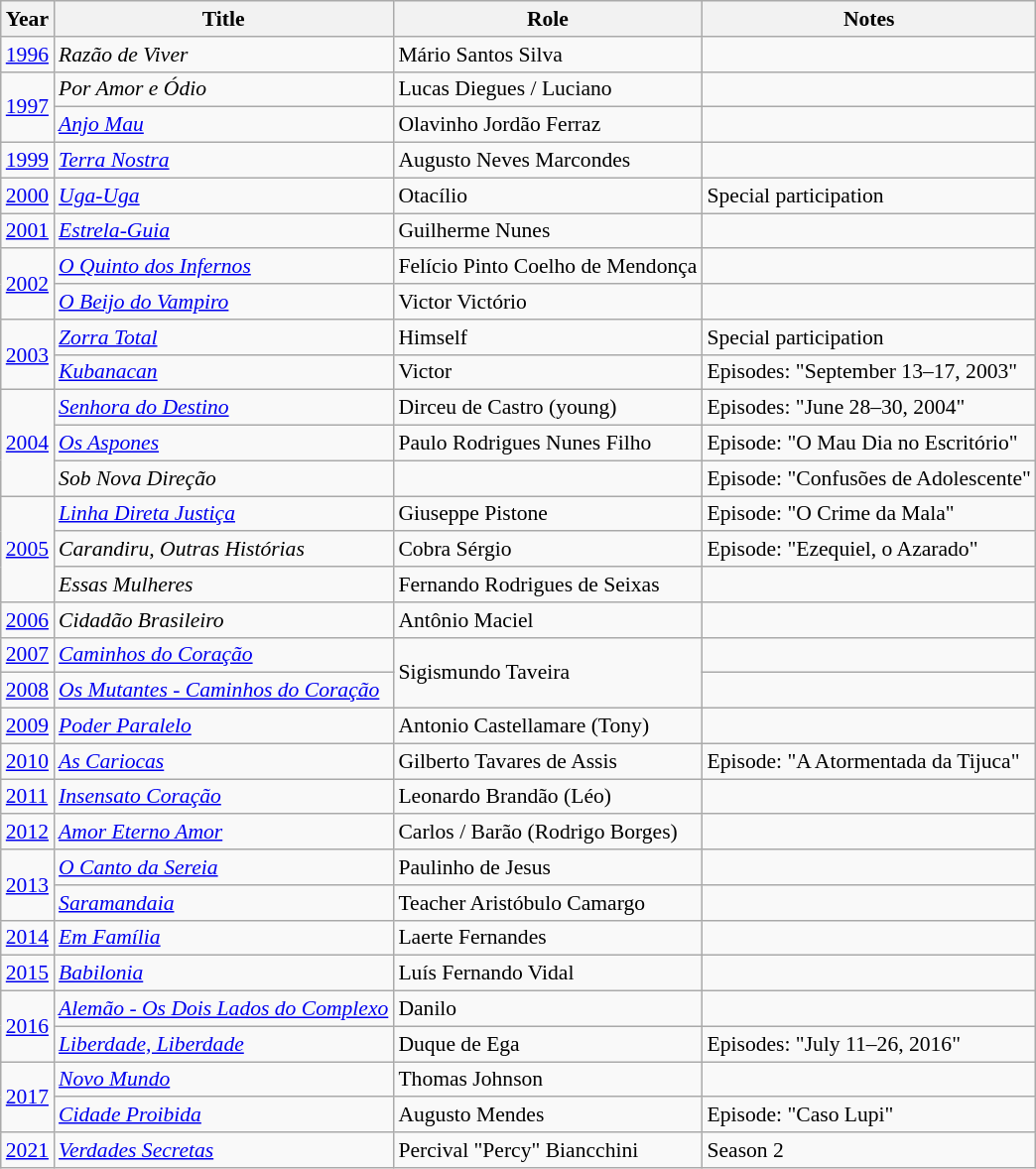<table class="wikitable" style="font-size: 90%;">
<tr>
<th>Year</th>
<th>Title</th>
<th>Role</th>
<th>Notes</th>
</tr>
<tr>
<td><a href='#'>1996</a></td>
<td><em>Razão de Viver</em></td>
<td>Mário Santos Silva</td>
<td></td>
</tr>
<tr>
<td rowspan="2"><a href='#'>1997</a></td>
<td><em>Por Amor e Ódio</em></td>
<td>Lucas Diegues / Luciano</td>
<td></td>
</tr>
<tr>
<td><em><a href='#'>Anjo Mau</a></em></td>
<td>Olavinho Jordão Ferraz</td>
<td></td>
</tr>
<tr>
<td><a href='#'>1999</a></td>
<td><em><a href='#'>Terra Nostra</a></em></td>
<td>Augusto Neves Marcondes</td>
<td></td>
</tr>
<tr>
<td><a href='#'>2000</a></td>
<td><em><a href='#'>Uga-Uga</a></em></td>
<td>Otacílio</td>
<td>Special participation</td>
</tr>
<tr>
<td><a href='#'>2001</a></td>
<td><em><a href='#'>Estrela-Guia</a></em></td>
<td>Guilherme Nunes</td>
<td></td>
</tr>
<tr>
<td rowspan="2"><a href='#'>2002</a></td>
<td><em><a href='#'>O Quinto dos Infernos</a></em></td>
<td>Felício Pinto Coelho de Mendonça</td>
<td></td>
</tr>
<tr>
<td><em><a href='#'>O Beijo do Vampiro</a></em></td>
<td>Victor Victório</td>
<td></td>
</tr>
<tr>
<td rowspan="2"><a href='#'>2003</a></td>
<td><em><a href='#'>Zorra Total</a></em></td>
<td>Himself</td>
<td>Special participation</td>
</tr>
<tr>
<td><em><a href='#'>Kubanacan</a></em></td>
<td>Victor</td>
<td>Episodes: "September 13–17, 2003"</td>
</tr>
<tr>
<td rowspan="3"><a href='#'>2004</a></td>
<td><em><a href='#'>Senhora do Destino</a></em></td>
<td>Dirceu de Castro (young)</td>
<td>Episodes: "June 28–30, 2004"</td>
</tr>
<tr>
<td><em><a href='#'>Os Aspones</a></em></td>
<td>Paulo Rodrigues Nunes Filho</td>
<td>Episode: "O Mau Dia no Escritório"</td>
</tr>
<tr>
<td><em>Sob Nova Direção</em></td>
<td></td>
<td>Episode: "Confusões de Adolescente"</td>
</tr>
<tr>
<td rowspan="3"><a href='#'>2005</a></td>
<td><em><a href='#'>Linha Direta Justiça</a></em></td>
<td>Giuseppe Pistone</td>
<td>Episode: "O Crime da Mala"</td>
</tr>
<tr>
<td><em>Carandiru, Outras Histórias</em></td>
<td>Cobra Sérgio</td>
<td>Episode: "Ezequiel, o Azarado"</td>
</tr>
<tr>
<td><em>Essas Mulheres</em></td>
<td>Fernando Rodrigues de Seixas</td>
<td></td>
</tr>
<tr>
<td><a href='#'>2006</a></td>
<td><em>Cidadão Brasileiro</em></td>
<td>Antônio Maciel</td>
<td></td>
</tr>
<tr>
<td><a href='#'>2007</a></td>
<td><em><a href='#'>Caminhos do Coração</a></em></td>
<td rowspan="2">Sigismundo Taveira</td>
<td></td>
</tr>
<tr>
<td><a href='#'>2008</a></td>
<td><em><a href='#'>Os Mutantes - Caminhos do Coração</a></em></td>
<td></td>
</tr>
<tr>
<td><a href='#'>2009</a></td>
<td><em><a href='#'>Poder Paralelo</a></em></td>
<td>Antonio Castellamare (Tony)</td>
<td></td>
</tr>
<tr>
<td><a href='#'>2010</a></td>
<td><em><a href='#'>As Cariocas</a></em></td>
<td>Gilberto Tavares de Assis</td>
<td>Episode: "A Atormentada da Tijuca"</td>
</tr>
<tr>
<td><a href='#'>2011</a></td>
<td><em><a href='#'>Insensato Coração</a></em></td>
<td>Leonardo Brandão (Léo)</td>
<td></td>
</tr>
<tr>
<td><a href='#'>2012</a></td>
<td><em><a href='#'>Amor Eterno Amor</a></em></td>
<td>Carlos / Barão (Rodrigo Borges)</td>
<td></td>
</tr>
<tr>
<td rowspan="2"><a href='#'>2013</a></td>
<td><em><a href='#'>O Canto da Sereia</a></em></td>
<td>Paulinho de Jesus</td>
<td></td>
</tr>
<tr>
<td><em><a href='#'>Saramandaia</a></em></td>
<td>Teacher Aristóbulo Camargo</td>
<td></td>
</tr>
<tr>
<td><a href='#'>2014</a></td>
<td><em><a href='#'>Em Família</a></em></td>
<td>Laerte Fernandes</td>
<td></td>
</tr>
<tr>
<td><a href='#'>2015</a></td>
<td><em><a href='#'>Babilonia</a></em></td>
<td>Luís Fernando Vidal</td>
<td></td>
</tr>
<tr>
<td rowspan="2"><a href='#'>2016</a></td>
<td><em><a href='#'>Alemão - Os Dois Lados do Complexo</a></em></td>
<td>Danilo</td>
<td></td>
</tr>
<tr>
<td><em><a href='#'>Liberdade, Liberdade</a></em></td>
<td>Duque de Ega</td>
<td>Episodes: "July 11–26, 2016"</td>
</tr>
<tr>
<td rowspan="2"><a href='#'>2017</a></td>
<td><em><a href='#'>Novo Mundo</a></em></td>
<td>Thomas Johnson</td>
<td></td>
</tr>
<tr>
<td><em><a href='#'>Cidade Proibida</a></em></td>
<td>Augusto Mendes</td>
<td>Episode: "Caso Lupi"</td>
</tr>
<tr>
<td><a href='#'>2021</a></td>
<td><em><a href='#'>Verdades Secretas</a></em></td>
<td>Percival "Percy" Biancchini</td>
<td>Season 2</td>
</tr>
</table>
